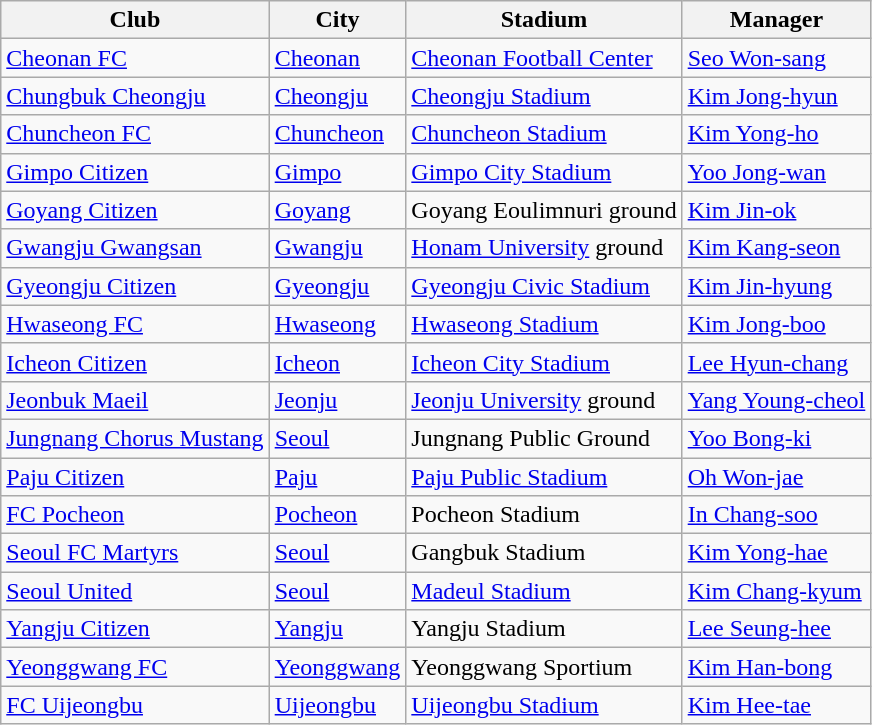<table class="wikitable sortable" style="text-align: left;">
<tr>
<th>Club</th>
<th>City</th>
<th>Stadium</th>
<th>Manager</th>
</tr>
<tr>
<td><a href='#'>Cheonan FC</a></td>
<td><a href='#'>Cheonan</a></td>
<td><a href='#'>Cheonan Football Center</a></td>
<td> <a href='#'>Seo Won-sang</a></td>
</tr>
<tr>
<td><a href='#'>Chungbuk Cheongju</a></td>
<td><a href='#'>Cheongju</a></td>
<td><a href='#'>Cheongju Stadium</a></td>
<td> <a href='#'>Kim Jong-hyun</a></td>
</tr>
<tr>
<td><a href='#'>Chuncheon FC</a></td>
<td><a href='#'>Chuncheon</a></td>
<td><a href='#'>Chuncheon Stadium</a></td>
<td> <a href='#'>Kim Yong-ho</a></td>
</tr>
<tr>
<td><a href='#'>Gimpo Citizen</a></td>
<td><a href='#'>Gimpo</a></td>
<td><a href='#'>Gimpo City Stadium</a></td>
<td> <a href='#'>Yoo Jong-wan</a></td>
</tr>
<tr>
<td><a href='#'>Goyang Citizen</a></td>
<td><a href='#'>Goyang</a></td>
<td>Goyang Eoulimnuri ground</td>
<td> <a href='#'>Kim Jin-ok</a></td>
</tr>
<tr>
<td><a href='#'>Gwangju Gwangsan</a></td>
<td><a href='#'>Gwangju</a></td>
<td><a href='#'>Honam University</a> ground</td>
<td> <a href='#'>Kim Kang-seon</a></td>
</tr>
<tr>
<td><a href='#'>Gyeongju Citizen</a></td>
<td><a href='#'>Gyeongju</a></td>
<td><a href='#'>Gyeongju Civic Stadium</a></td>
<td> <a href='#'>Kim Jin-hyung</a></td>
</tr>
<tr>
<td><a href='#'>Hwaseong FC</a></td>
<td><a href='#'>Hwaseong</a></td>
<td><a href='#'>Hwaseong Stadium</a></td>
<td> <a href='#'>Kim Jong-boo</a></td>
</tr>
<tr>
<td><a href='#'>Icheon Citizen</a></td>
<td><a href='#'>Icheon</a></td>
<td><a href='#'>Icheon City Stadium</a></td>
<td> <a href='#'>Lee Hyun-chang</a></td>
</tr>
<tr>
<td><a href='#'>Jeonbuk Maeil</a></td>
<td><a href='#'>Jeonju</a></td>
<td><a href='#'>Jeonju University</a> ground</td>
<td> <a href='#'>Yang Young-cheol</a></td>
</tr>
<tr>
<td><a href='#'>Jungnang Chorus Mustang</a></td>
<td><a href='#'>Seoul</a></td>
<td>Jungnang Public Ground</td>
<td> <a href='#'>Yoo Bong-ki</a></td>
</tr>
<tr>
<td><a href='#'>Paju Citizen</a></td>
<td><a href='#'>Paju</a></td>
<td><a href='#'>Paju Public Stadium</a></td>
<td> <a href='#'>Oh Won-jae</a></td>
</tr>
<tr>
<td><a href='#'>FC Pocheon</a></td>
<td><a href='#'>Pocheon</a></td>
<td>Pocheon Stadium</td>
<td> <a href='#'>In Chang-soo</a></td>
</tr>
<tr>
<td><a href='#'>Seoul FC Martyrs</a></td>
<td><a href='#'>Seoul</a></td>
<td>Gangbuk Stadium</td>
<td> <a href='#'>Kim Yong-hae</a></td>
</tr>
<tr>
<td><a href='#'>Seoul United</a></td>
<td><a href='#'>Seoul</a></td>
<td><a href='#'>Madeul Stadium</a></td>
<td> <a href='#'>Kim Chang-kyum</a></td>
</tr>
<tr>
<td><a href='#'>Yangju Citizen</a></td>
<td><a href='#'>Yangju</a></td>
<td>Yangju Stadium</td>
<td> <a href='#'>Lee Seung-hee</a></td>
</tr>
<tr>
<td><a href='#'>Yeonggwang FC</a></td>
<td><a href='#'>Yeonggwang</a></td>
<td>Yeonggwang Sportium</td>
<td> <a href='#'>Kim Han-bong</a></td>
</tr>
<tr>
<td><a href='#'>FC Uijeongbu</a></td>
<td><a href='#'>Uijeongbu</a></td>
<td><a href='#'>Uijeongbu Stadium</a></td>
<td> <a href='#'>Kim Hee-tae</a></td>
</tr>
</table>
